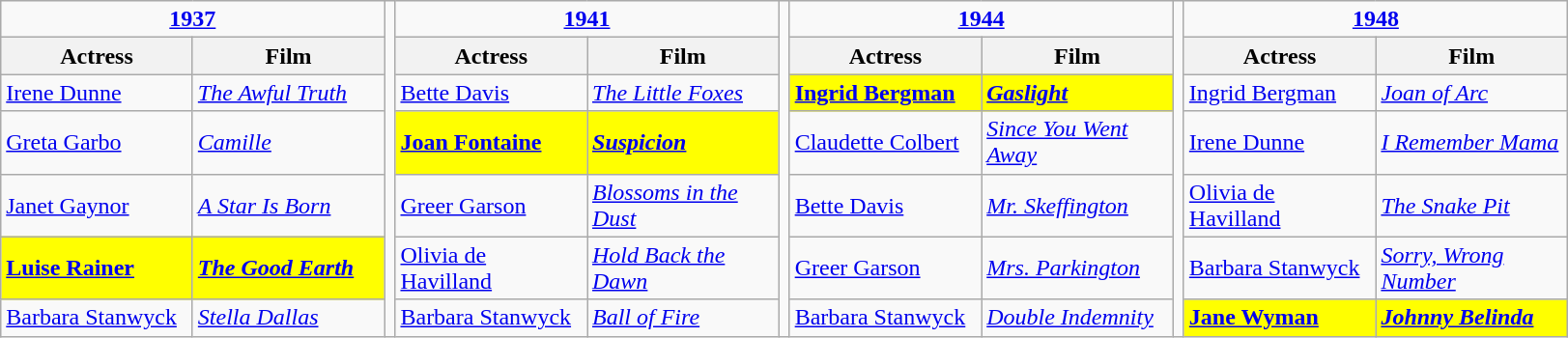<table class=wikitable>
<tr>
<td colspan=2 align=center><strong><a href='#'>1937</a></strong></td>
<td rowspan=7></td>
<td colspan=2 align=center><strong><a href='#'>1941</a></strong></td>
<td rowspan=7></td>
<td colspan=2 align=center><strong><a href='#'>1944</a></strong></td>
<td rowspan=7></td>
<td colspan=2 align=center><strong><a href='#'>1948</a></strong></td>
</tr>
<tr>
<th style="width:125px;">Actress</th>
<th style="width:125px;">Film</th>
<th style="width:125px;">Actress</th>
<th style="width:125px;">Film</th>
<th style="width:125px;">Actress</th>
<th style="width:125px;">Film</th>
<th style="width:125px;">Actress</th>
<th style="width:125px;">Film</th>
</tr>
<tr>
<td><a href='#'>Irene Dunne</a></td>
<td><em><a href='#'>The Awful Truth</a></em></td>
<td><a href='#'>Bette Davis</a></td>
<td><em><a href='#'>The Little Foxes</a></em></td>
<td bgcolor=yellow><strong><a href='#'>Ingrid Bergman</a></strong></td>
<td bgcolor=yellow><strong><em><a href='#'>Gaslight</a></em></strong></td>
<td><a href='#'>Ingrid Bergman</a></td>
<td><em><a href='#'>Joan of Arc</a></em></td>
</tr>
<tr>
<td><a href='#'>Greta Garbo</a></td>
<td><em><a href='#'>Camille</a></em></td>
<td bgcolor=yellow><strong><a href='#'>Joan Fontaine</a></strong></td>
<td Bgcolor=yellow><strong><em><a href='#'>Suspicion</a></em></strong></td>
<td><a href='#'>Claudette Colbert</a></td>
<td><em><a href='#'>Since You Went Away</a></em></td>
<td><a href='#'>Irene Dunne</a></td>
<td><em><a href='#'>I Remember Mama</a></em></td>
</tr>
<tr>
<td><a href='#'>Janet Gaynor</a></td>
<td><em><a href='#'>A Star Is Born</a></em></td>
<td><a href='#'>Greer Garson</a></td>
<td><em><a href='#'>Blossoms in the Dust</a></em></td>
<td><a href='#'>Bette Davis</a></td>
<td><em><a href='#'>Mr. Skeffington</a></em></td>
<td><a href='#'>Olivia de Havilland</a></td>
<td><em><a href='#'>The Snake Pit</a></em></td>
</tr>
<tr>
<td bgcolor=yellow><strong><a href='#'>Luise Rainer</a></strong></td>
<td bgcolor=yellow><strong><em><a href='#'>The Good Earth</a></em></strong></td>
<td><a href='#'>Olivia de Havilland</a></td>
<td><em><a href='#'>Hold Back the Dawn</a></em></td>
<td><a href='#'>Greer Garson</a></td>
<td><em><a href='#'>Mrs. Parkington</a></em></td>
<td><a href='#'>Barbara Stanwyck</a></td>
<td><em><a href='#'>Sorry, Wrong Number</a></em></td>
</tr>
<tr>
<td><a href='#'>Barbara Stanwyck</a></td>
<td><em><a href='#'>Stella Dallas</a></em></td>
<td><a href='#'>Barbara Stanwyck</a></td>
<td><em><a href='#'>Ball of Fire</a></em></td>
<td><a href='#'>Barbara Stanwyck</a></td>
<td><em><a href='#'>Double Indemnity</a></em></td>
<td bgcolor=yellow><strong><a href='#'>Jane Wyman</a></strong></td>
<td bgcolor=yellow><strong><em><a href='#'>Johnny Belinda</a></em></strong></td>
</tr>
</table>
